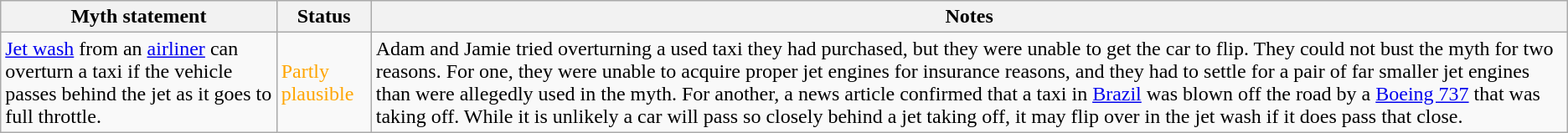<table class="wikitable plainrowheaders">
<tr>
<th>Myth statement</th>
<th>Status</th>
<th>Notes</th>
</tr>
<tr>
<td><a href='#'>Jet wash</a> from an <a href='#'>airliner</a> can overturn a taxi if the vehicle passes behind the jet as it goes to full throttle.</td>
<td style="color:orange">Partly plausible</td>
<td>Adam and Jamie tried overturning a used taxi they had purchased, but they were unable to get the car to flip. They could not bust the myth for two reasons. For one, they were unable to acquire proper jet engines for insurance reasons, and they had to settle for a pair of far smaller jet engines than were allegedly used in the myth. For another, a news article confirmed that a taxi in <a href='#'>Brazil</a> was blown off the road by a <a href='#'>Boeing 737</a> that was taking off. While it is unlikely a car will pass so closely behind a jet taking off, it may flip over in the jet wash if it does pass that close.</td>
</tr>
</table>
